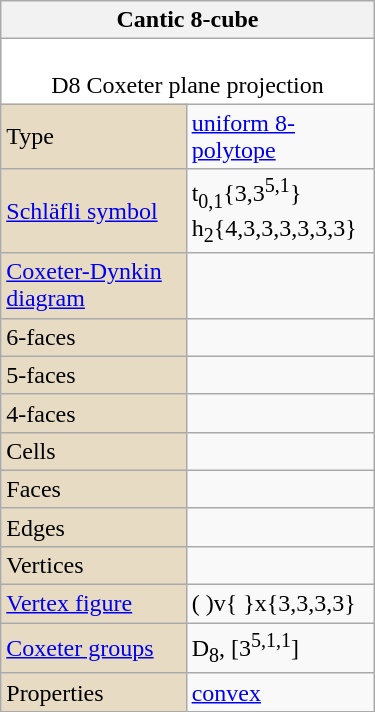<table class="wikitable" align="right" style="margin-left:10px" width="250">
<tr>
<th bgcolor=#e7dcc3 colspan=2>Cantic 8-cube</th>
</tr>
<tr>
<td bgcolor=#ffffff align=center colspan=2><br>D8 Coxeter plane projection</td>
</tr>
<tr>
<td bgcolor=#e7dcc3>Type</td>
<td><a href='#'>uniform 8-polytope</a></td>
</tr>
<tr>
<td bgcolor=#e7dcc3><a href='#'>Schläfli symbol</a></td>
<td>t<sub>0,1</sub>{3,3<sup>5,1</sup>}<br>h<sub>2</sub>{4,3,3,3,3,3,3}</td>
</tr>
<tr>
<td bgcolor=#e7dcc3><a href='#'>Coxeter-Dynkin diagram</a></td>
<td><br></td>
</tr>
<tr>
<td bgcolor=#e7dcc3>6-faces</td>
<td></td>
</tr>
<tr>
<td bgcolor=#e7dcc3>5-faces</td>
<td></td>
</tr>
<tr>
<td bgcolor=#e7dcc3>4-faces</td>
<td></td>
</tr>
<tr>
<td bgcolor=#e7dcc3>Cells</td>
<td></td>
</tr>
<tr>
<td bgcolor=#e7dcc3>Faces</td>
<td></td>
</tr>
<tr>
<td bgcolor=#e7dcc3>Edges</td>
<td></td>
</tr>
<tr>
<td bgcolor=#e7dcc3>Vertices</td>
<td></td>
</tr>
<tr>
<td bgcolor=#e7dcc3><a href='#'>Vertex figure</a></td>
<td>( )v{ }x{3,3,3,3}</td>
</tr>
<tr>
<td bgcolor=#e7dcc3><a href='#'>Coxeter groups</a></td>
<td>D<sub>8</sub>, [3<sup>5,1,1</sup>]</td>
</tr>
<tr>
<td bgcolor=#e7dcc3>Properties</td>
<td><a href='#'>convex</a></td>
</tr>
</table>
